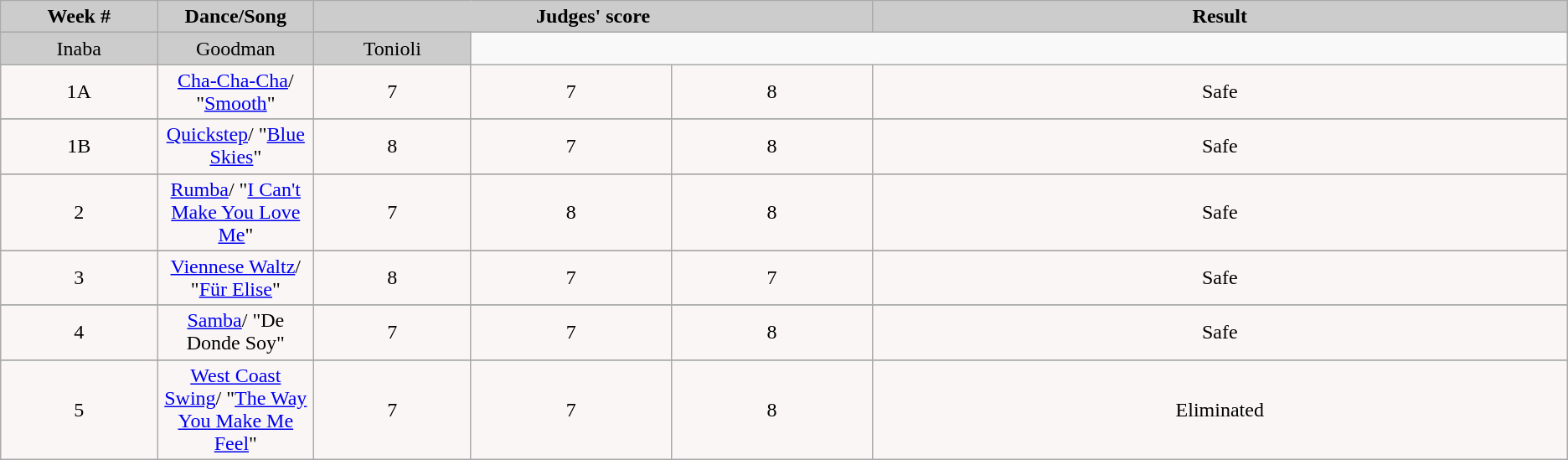<table class="wikitable" align="left">
<tr>
<td rowspan="2" bgcolor="CCCCCC" align="Center"><strong>Week #</strong></td>
<td rowspan="2" bgcolor="CCCCCC" align="Center"><strong>Dance/Song</strong></td>
<td colspan="3" bgcolor="CCCCCC" align="Center"><strong>Judges' score</strong></td>
<td rowspan="2" bgcolor="CCCCCC" align="Center"><strong>Result</strong></td>
</tr>
<tr>
</tr>
<tr>
<td bgcolor="CCCCCC" width="10%" align="center">Inaba</td>
<td bgcolor="CCCCCC" width="10%" align="center">Goodman</td>
<td bgcolor="CCCCCC" width="10%" align="center">Tonioli</td>
</tr>
<tr>
</tr>
<tr>
<td align="center" bgcolor="FAF6F6">1A</td>
<td align="center" bgcolor="FAF6F6"><a href='#'>Cha-Cha-Cha</a>/ "<a href='#'>Smooth</a>"</td>
<td align="center" bgcolor="FAF6F6">7</td>
<td align="center" bgcolor="FAF6F6">7</td>
<td align="center" bgcolor="FAF6F6">8</td>
<td align="center" bgcolor="FAF6F6">Safe</td>
</tr>
<tr>
</tr>
<tr>
<td align="center" bgcolor="FAF6F6">1B</td>
<td align="center" bgcolor="FAF6F6"><a href='#'>Quickstep</a>/ "<a href='#'>Blue Skies</a>"</td>
<td align="center" bgcolor="FAF6F6">8</td>
<td align="center" bgcolor="FAF6F6">7</td>
<td align="center" bgcolor="FAF6F6">8</td>
<td align="center" bgcolor="FAF6F6">Safe</td>
</tr>
<tr>
</tr>
<tr>
<td align="center" bgcolor="FAF6F6">2</td>
<td align="center" bgcolor="FAF6F6"><a href='#'>Rumba</a>/ "<a href='#'>I Can't Make You Love Me</a>"</td>
<td align="center" bgcolor="FAF6F6">7</td>
<td align="center" bgcolor="FAF6F6">8</td>
<td align="center" bgcolor="FAF6F6">8</td>
<td align="center" bgcolor="FAF6F6">Safe</td>
</tr>
<tr>
</tr>
<tr>
<td align="center" bgcolor="FAF6F6">3</td>
<td align="center" bgcolor="FAF6F6"><a href='#'>Viennese Waltz</a>/ "<a href='#'>Für Elise</a>"</td>
<td align="center" bgcolor="FAF6F6">8</td>
<td align="center" bgcolor="FAF6F6">7</td>
<td align="center" bgcolor="FAF6F6">7</td>
<td align="center" bgcolor="FAF6F6">Safe</td>
</tr>
<tr>
</tr>
<tr>
<td align="center" bgcolor="FAF6F6">4</td>
<td align="center" bgcolor="FAF6F6"><a href='#'>Samba</a>/ "De Donde Soy"</td>
<td align="center" bgcolor="FAF6F6">7</td>
<td align="center" bgcolor="FAF6F6">7</td>
<td align="center" bgcolor="FAF6F6">8</td>
<td align="center" bgcolor="FAF6F6">Safe</td>
</tr>
<tr>
</tr>
<tr>
<td align="center" bgcolor="FAF6F6">5</td>
<td align="center" bgcolor="FAF6F6"><a href='#'>West Coast Swing</a>/ "<a href='#'>The Way You Make Me Feel</a>"</td>
<td align="center" bgcolor="FAF6F6">7</td>
<td align="center" bgcolor="FAF6F6">7</td>
<td align="center" bgcolor="FAF6F6">8</td>
<td align="center" bgcolor="FAF6F6">Eliminated</td>
</tr>
</table>
